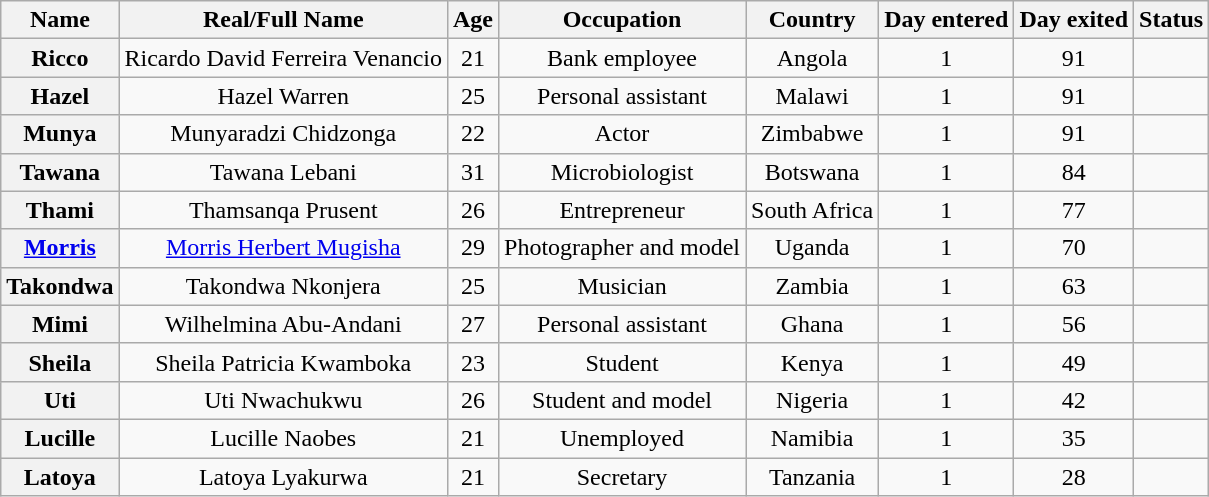<table class="wikitable" style="text-align:center;">
<tr>
<th>Name</th>
<th>Real/Full Name</th>
<th>Age</th>
<th>Occupation</th>
<th>Country</th>
<th>Day entered</th>
<th>Day exited</th>
<th>Status</th>
</tr>
<tr>
<th>Ricco</th>
<td>Ricardo David Ferreira Venancio</td>
<td>21</td>
<td>Bank employee</td>
<td>Angola</td>
<td>1</td>
<td>91</td>
<td></td>
</tr>
<tr>
<th>Hazel</th>
<td>Hazel Warren</td>
<td>25</td>
<td>Personal assistant</td>
<td>Malawi</td>
<td>1</td>
<td>91</td>
<td></td>
</tr>
<tr>
<th>Munya</th>
<td>Munyaradzi Chidzonga</td>
<td>22</td>
<td>Actor</td>
<td>Zimbabwe</td>
<td>1</td>
<td>91</td>
<td></td>
</tr>
<tr>
<th>Tawana</th>
<td>Tawana Lebani</td>
<td>31</td>
<td>Microbiologist</td>
<td>Botswana</td>
<td>1</td>
<td>84</td>
<td></td>
</tr>
<tr>
<th>Thami</th>
<td>Thamsanqa Prusent</td>
<td>26</td>
<td>Entrepreneur</td>
<td>South Africa</td>
<td>1</td>
<td>77</td>
<td></td>
</tr>
<tr>
<th><a href='#'>Morris</a></th>
<td><a href='#'>Morris Herbert Mugisha</a></td>
<td>29</td>
<td>Photographer and model</td>
<td>Uganda</td>
<td>1</td>
<td>70</td>
<td></td>
</tr>
<tr>
<th>Takondwa</th>
<td>Takondwa Nkonjera</td>
<td>25</td>
<td>Musician</td>
<td>Zambia</td>
<td>1</td>
<td>63</td>
<td></td>
</tr>
<tr>
<th>Mimi</th>
<td>Wilhelmina Abu-Andani</td>
<td>27</td>
<td>Personal assistant</td>
<td>Ghana</td>
<td>1</td>
<td>56</td>
<td></td>
</tr>
<tr>
<th>Sheila</th>
<td>Sheila Patricia Kwamboka</td>
<td>23</td>
<td>Student</td>
<td>Kenya</td>
<td>1</td>
<td>49</td>
<td></td>
</tr>
<tr>
<th>Uti</th>
<td>Uti Nwachukwu</td>
<td>26</td>
<td>Student and model</td>
<td>Nigeria</td>
<td>1</td>
<td>42</td>
<td></td>
</tr>
<tr>
<th>Lucille</th>
<td>Lucille Naobes</td>
<td>21</td>
<td>Unemployed</td>
<td>Namibia</td>
<td>1</td>
<td>35</td>
<td></td>
</tr>
<tr>
<th>Latoya</th>
<td>Latoya Lyakurwa</td>
<td>21</td>
<td>Secretary</td>
<td>Tanzania</td>
<td>1</td>
<td>28</td>
<td></td>
</tr>
</table>
